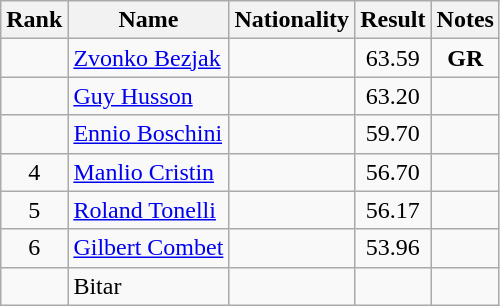<table class="wikitable sortable" style="text-align:center">
<tr>
<th>Rank</th>
<th>Name</th>
<th>Nationality</th>
<th>Result</th>
<th>Notes</th>
</tr>
<tr>
<td></td>
<td align=left><a href='#'>Zvonko Bezjak</a></td>
<td align=left></td>
<td>63.59</td>
<td><strong>GR</strong></td>
</tr>
<tr>
<td></td>
<td align=left><a href='#'>Guy Husson</a></td>
<td align=left></td>
<td>63.20</td>
<td></td>
</tr>
<tr>
<td></td>
<td align=left><a href='#'>Ennio Boschini</a></td>
<td align=left></td>
<td>59.70</td>
<td></td>
</tr>
<tr>
<td>4</td>
<td align=left><a href='#'>Manlio Cristin</a></td>
<td align=left></td>
<td>56.70</td>
<td></td>
</tr>
<tr>
<td>5</td>
<td align=left><a href='#'>Roland Tonelli</a></td>
<td align=left></td>
<td>56.17</td>
<td></td>
</tr>
<tr>
<td>6</td>
<td align=left><a href='#'>Gilbert Combet</a></td>
<td align=left></td>
<td>53.96</td>
<td></td>
</tr>
<tr>
<td></td>
<td align=left>Bitar</td>
<td align=left></td>
<td></td>
<td></td>
</tr>
</table>
